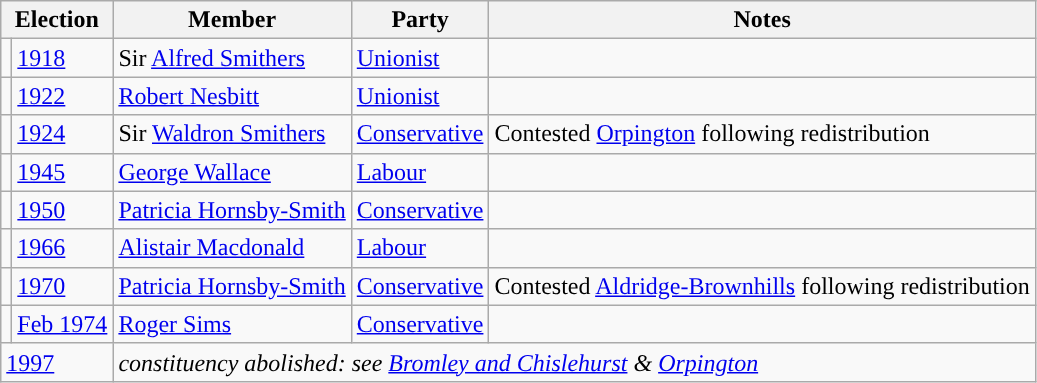<table class="wikitable">
<tr>
<th colspan="2">Election</th>
<th>Member</th>
<th>Party</th>
<th>Notes</th>
</tr>
<tr>
<td style="color:inherit;background-color: "></td>
<td><a href='#'>1918</a></td>
<td>Sir <a href='#'>Alfred Smithers</a></td>
<td><a href='#'>Unionist</a></td>
<td></td>
</tr>
<tr>
<td style="color:inherit;background-color: "></td>
<td><a href='#'>1922</a></td>
<td><a href='#'>Robert Nesbitt</a></td>
<td><a href='#'>Unionist</a></td>
<td></td>
</tr>
<tr>
<td style="color:inherit;background-color: "></td>
<td><a href='#'>1924</a></td>
<td>Sir <a href='#'>Waldron Smithers</a></td>
<td><a href='#'>Conservative</a></td>
<td>Contested <a href='#'>Orpington</a> following redistribution</td>
</tr>
<tr>
<td style="color:inherit;background-color: "></td>
<td><a href='#'>1945</a></td>
<td><a href='#'>George Wallace</a></td>
<td><a href='#'>Labour</a></td>
<td></td>
</tr>
<tr>
<td style="color:inherit;background-color: "></td>
<td><a href='#'>1950</a></td>
<td><a href='#'>Patricia Hornsby-Smith</a></td>
<td><a href='#'>Conservative</a></td>
<td></td>
</tr>
<tr>
<td style="color:inherit;background-color: "></td>
<td><a href='#'>1966</a></td>
<td><a href='#'>Alistair Macdonald</a></td>
<td><a href='#'>Labour</a></td>
<td></td>
</tr>
<tr>
<td style="color:inherit;background-color: "></td>
<td><a href='#'>1970</a></td>
<td><a href='#'>Patricia Hornsby-Smith</a></td>
<td><a href='#'>Conservative</a></td>
<td>Contested <a href='#'>Aldridge-Brownhills</a> following redistribution</td>
</tr>
<tr>
<td style="color:inherit;background-color: "></td>
<td><a href='#'>Feb 1974</a></td>
<td><a href='#'>Roger Sims</a></td>
<td><a href='#'>Conservative</a></td>
<td></td>
</tr>
<tr>
<td colspan="2"><a href='#'>1997</a></td>
<td colspan="3"><em>constituency abolished: see <a href='#'>Bromley and Chislehurst</a> & <a href='#'>Orpington</a></em></td>
</tr>
</table>
